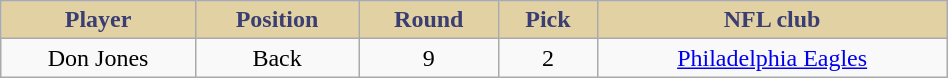<table class="wikitable" style="width:50%;">
<tr style="text-align:center; background:#e2d2a3; color:#3b3e72;">
<td><strong>Player</strong></td>
<td><strong>Position</strong></td>
<td><strong>Round</strong></td>
<td><strong>Pick</strong></td>
<td><strong>NFL club</strong></td>
</tr>
<tr style="text-align:center;" bgcolor="">
<td>Don Jones</td>
<td>Back</td>
<td>9</td>
<td>2</td>
<td><a href='#'>Philadelphia Eagles</a></td>
</tr>
</table>
